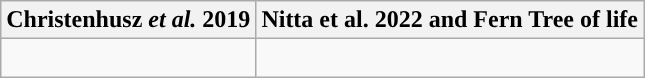<table class="wikitable">
<tr>
<th colspan=1>Christenhusz <em>et al.</em> 2019</th>
<th colspan=1>Nitta et al. 2022 and Fern Tree of life</th>
</tr>
<tr>
<td style="vertical-align:top"><br></td>
<td><br></td>
</tr>
</table>
